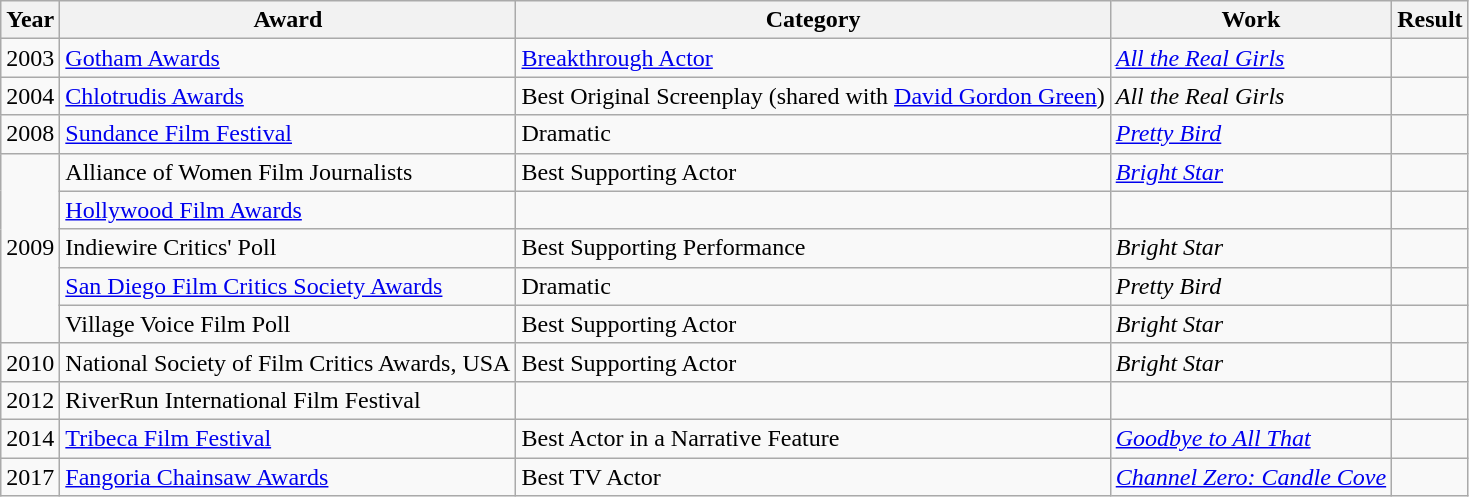<table class="wikitable">
<tr>
<th>Year</th>
<th>Award</th>
<th>Category</th>
<th>Work</th>
<th>Result</th>
</tr>
<tr>
<td>2003</td>
<td><a href='#'>Gotham Awards</a></td>
<td><a href='#'>Breakthrough Actor</a></td>
<td><em><a href='#'>All the Real Girls</a></em></td>
<td></td>
</tr>
<tr>
<td>2004</td>
<td><a href='#'>Chlotrudis Awards</a></td>
<td>Best Original Screenplay (shared with <a href='#'>David Gordon Green</a>)</td>
<td><em>All the Real Girls</em></td>
<td></td>
</tr>
<tr>
<td>2008</td>
<td><a href='#'>Sundance Film Festival</a></td>
<td>Dramatic</td>
<td><em><a href='#'>Pretty Bird</a></em></td>
<td></td>
</tr>
<tr>
<td rowspan="5">2009</td>
<td>Alliance of Women Film Journalists</td>
<td>Best Supporting Actor</td>
<td><em><a href='#'>Bright Star</a></em></td>
<td></td>
</tr>
<tr>
<td><a href='#'>Hollywood Film Awards</a></td>
<td></td>
<td></td>
<td></td>
</tr>
<tr>
<td>Indiewire Critics' Poll</td>
<td>Best Supporting Performance</td>
<td><em>Bright Star</em></td>
<td></td>
</tr>
<tr>
<td><a href='#'>San Diego Film Critics Society Awards</a></td>
<td>Dramatic</td>
<td><em>Pretty Bird</em></td>
<td></td>
</tr>
<tr>
<td>Village Voice Film Poll</td>
<td>Best Supporting Actor</td>
<td><em>Bright Star</em></td>
<td></td>
</tr>
<tr>
<td>2010</td>
<td>National Society of Film Critics Awards, USA</td>
<td>Best Supporting Actor</td>
<td><em>Bright Star</em></td>
<td></td>
</tr>
<tr>
<td>2012</td>
<td>RiverRun International Film Festival</td>
<td></td>
<td></td>
<td></td>
</tr>
<tr>
<td>2014</td>
<td><a href='#'>Tribeca Film Festival</a></td>
<td>Best Actor in a Narrative Feature</td>
<td><em><a href='#'>Goodbye to All That</a></em></td>
<td></td>
</tr>
<tr>
<td>2017</td>
<td><a href='#'>Fangoria Chainsaw Awards</a></td>
<td>Best TV Actor</td>
<td><em><a href='#'>Channel Zero: Candle Cove</a></em></td>
<td></td>
</tr>
</table>
